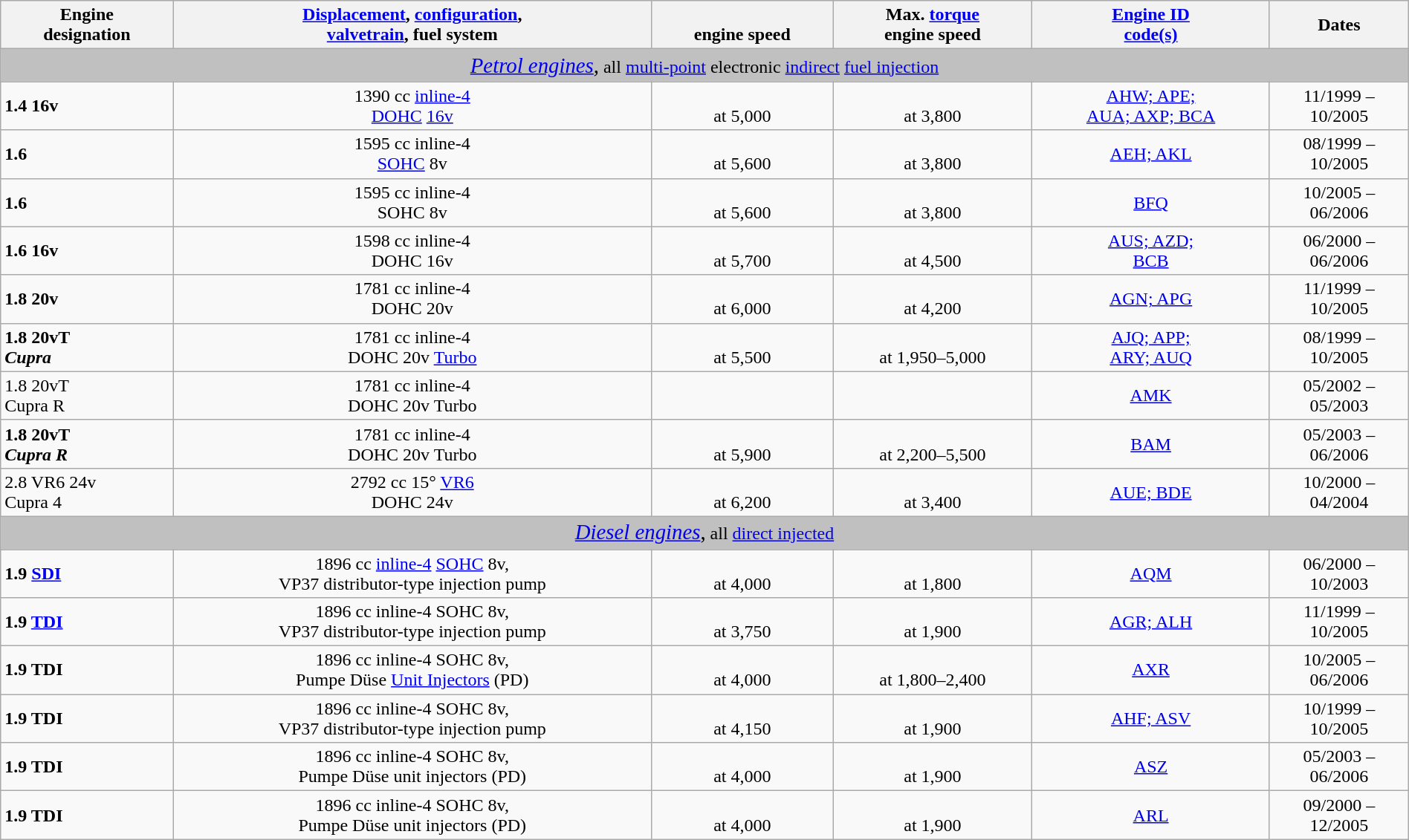<table class="wikitable" style="text-align:center; width:100%">
<tr>
<th>Engine<br>designation</th>
<th><a href='#'>Displacement</a>, <a href='#'>configuration</a>,<br><a href='#'>valvetrain</a>, fuel system</th>
<th><br> engine speed</th>
<th>Max. <a href='#'>torque</a><br> engine speed</th>
<th><a href='#'>Engine ID<br>code(s)</a></th>
<th>Dates</th>
</tr>
<tr>
<td colspan="6" style="background:silver"><big><em><a href='#'>Petrol engines</a>,</em></big> all <a href='#'>multi-point</a> electronic <a href='#'>indirect</a> <a href='#'>fuel injection</a></td>
</tr>
<tr>
<td align=left><strong>1.4 16v</strong></td>
<td>1390 cc <a href='#'>inline-4</a><br><a href='#'>DOHC</a> <a href='#'>16v</a></td>
<td><br>at 5,000</td>
<td><br>at 3,800</td>
<td><a href='#'>AHW; APE;<br>AUA; AXP; BCA</a></td>
<td>11/1999 – <br>10/2005</td>
</tr>
<tr>
<td align=left><strong>1.6</strong></td>
<td>1595 cc inline-4<br><a href='#'>SOHC</a> 8v</td>
<td><br>at 5,600</td>
<td><br>at 3,800</td>
<td><a href='#'>AEH; AKL</a></td>
<td>08/1999 – <br>10/2005</td>
</tr>
<tr>
<td align=left><strong>1.6</strong></td>
<td>1595 cc inline-4<br>SOHC 8v</td>
<td><br>at 5,600</td>
<td><br>at 3,800</td>
<td><a href='#'>BFQ</a></td>
<td>10/2005 – <br>06/2006</td>
</tr>
<tr>
<td align=left><strong>1.6 16v</strong></td>
<td>1598 cc inline-4<br>DOHC 16v</td>
<td><br>at 5,700</td>
<td><br>at 4,500</td>
<td><a href='#'>AUS; AZD;<br>BCB</a></td>
<td>06/2000 – <br>06/2006</td>
</tr>
<tr>
<td align=left><strong>1.8 20v</strong></td>
<td>1781 cc inline-4<br>DOHC 20v</td>
<td><br>at 6,000</td>
<td><br>at 4,200</td>
<td><a href='#'>AGN; APG</a></td>
<td>11/1999 – <br>10/2005</td>
</tr>
<tr>
<td align=left><strong>1.8 20vT<br><em>Cupra<strong><em></td>
<td>1781 cc inline-4<br>DOHC 20v <a href='#'>Turbo</a></td>
<td><br>at 5,500</td>
<td><br>at 1,950–5,000</td>
<td><a href='#'>AJQ; APP;<br>ARY; AUQ</a></td>
<td>08/1999 – <br>10/2005</td>
</tr>
<tr>
<td align=left></strong>1.8 20vT<br></em>Cupra R</em></strong></td>
<td>1781 cc inline-4<br>DOHC 20v Turbo</td>
<td></td>
<td></td>
<td><a href='#'>AMK</a></td>
<td>05/2002 – <br>05/2003</td>
</tr>
<tr>
<td align=left><strong>1.8 20vT<br><em>Cupra R<strong><em></td>
<td>1781 cc inline-4<br>DOHC 20v Turbo</td>
<td><br>at 5,900</td>
<td><br>at 2,200–5,500</td>
<td><a href='#'>BAM</a></td>
<td>05/2003 – <br>06/2006</td>
</tr>
<tr>
<td align=left></strong>2.8 VR6 24v<br></em>Cupra 4</em></strong></td>
<td>2792 cc 15° <a href='#'>VR6</a><br>DOHC 24v</td>
<td><br>at 6,200</td>
<td><br>at 3,400</td>
<td><a href='#'>AUE; BDE</a></td>
<td>10/2000 – <br>04/2004</td>
</tr>
<tr>
<td colspan="6" style="background:silver"><big><em><a href='#'>Diesel engines</a></em>,</big> all <a href='#'>direct injected</a></td>
</tr>
<tr>
<td align=left><strong>1.9 <a href='#'>SDI</a></strong></td>
<td>1896 cc <a href='#'>inline-4</a> <a href='#'>SOHC</a> 8v,<br>VP37 distributor-type injection pump</td>
<td><br>at 4,000</td>
<td><br>at 1,800</td>
<td><a href='#'>AQM</a></td>
<td>06/2000 – <br>10/2003</td>
</tr>
<tr>
<td align=left><strong>1.9 <a href='#'>TDI</a></strong></td>
<td>1896 cc inline-4 SOHC 8v,<br>VP37 distributor-type injection pump</td>
<td><br>at 3,750</td>
<td><br>at 1,900</td>
<td><a href='#'>AGR; ALH</a></td>
<td>11/1999 – <br>10/2005</td>
</tr>
<tr>
<td align=left><strong>1.9 TDI</strong></td>
<td>1896 cc inline-4 SOHC 8v,<br>Pumpe Düse <a href='#'>Unit Injectors</a> (PD)</td>
<td><br>at 4,000</td>
<td><br>at 1,800–2,400</td>
<td><a href='#'>AXR</a></td>
<td>10/2005 – <br>06/2006</td>
</tr>
<tr>
<td align=left><strong>1.9 TDI</strong></td>
<td>1896 cc inline-4 SOHC 8v,<br>VP37 distributor-type injection pump</td>
<td><br>at 4,150</td>
<td><br>at 1,900</td>
<td><a href='#'>AHF; ASV</a></td>
<td>10/1999 – <br>10/2005</td>
</tr>
<tr>
<td align=left><strong>1.9 TDI</strong></td>
<td>1896 cc inline-4 SOHC 8v,<br>Pumpe Düse unit injectors (PD)</td>
<td><br>at 4,000</td>
<td><br>at 1,900</td>
<td><a href='#'>ASZ</a></td>
<td>05/2003 – <br>06/2006</td>
</tr>
<tr>
<td align=left><strong>1.9 <span>TDI</span></strong></td>
<td>1896 cc inline-4 SOHC 8v,<br>Pumpe Düse unit injectors (PD)</td>
<td><br>at 4,000</td>
<td><br>at 1,900</td>
<td><a href='#'>ARL</a></td>
<td>09/2000 – <br>12/2005</td>
</tr>
</table>
